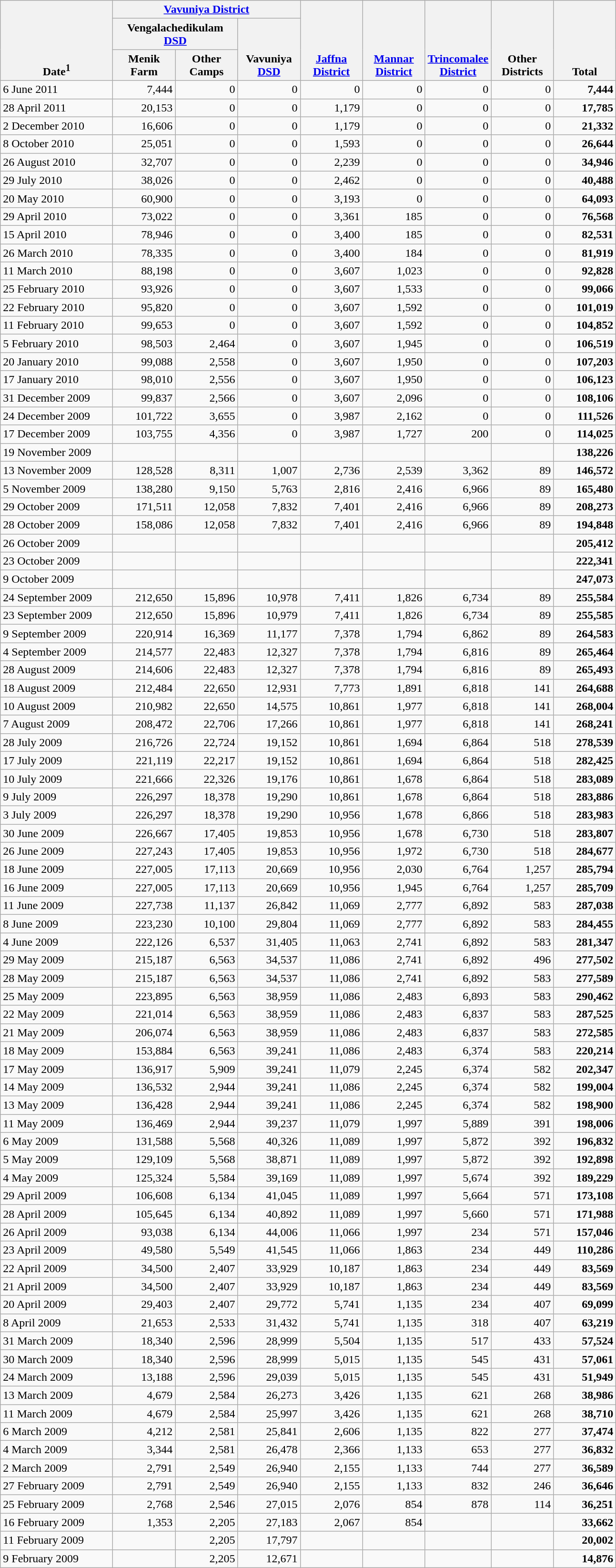<table class="wikitable" style="text-align:right;">
<tr>
<th width="150" valign=bottom rowspan=3>Date<sup>1</sup></th>
<th width="240" valign=bottom colspan=3><a href='#'>Vavuniya District</a></th>
<th width="80" valign=bottom rowspan=3><a href='#'>Jaffna<br>District</a></th>
<th width="80" valign=bottom rowspan=3><a href='#'>Mannar<br>District</a></th>
<th width="80" valign=bottom rowspan=3><a href='#'>Trincomalee<br>District</a></th>
<th width="80" valign=bottom rowspan=3>Other<br>Districts</th>
<th width="80" valign=bottom rowspan=3>Total</th>
</tr>
<tr>
<th width="160" colspan=2>Vengalachedikulam <a href='#'>DSD</a></th>
<th width="80" valign=bottom rowspan=2>Vavuniya <a href='#'>DSD</a></th>
</tr>
<tr>
<th width="80">Menik<br>Farm</th>
<th width="80">Other<br>Camps</th>
</tr>
<tr>
<td align=left>6 June 2011</td>
<td>7,444</td>
<td>0</td>
<td>0</td>
<td>0</td>
<td>0</td>
<td>0</td>
<td>0</td>
<td><strong>7,444</strong></td>
</tr>
<tr>
<td align=left>28 April 2011</td>
<td>20,153</td>
<td>0</td>
<td>0</td>
<td>1,179</td>
<td>0</td>
<td>0</td>
<td>0</td>
<td><strong>17,785</strong></td>
</tr>
<tr>
<td align=left>2 December 2010</td>
<td>16,606</td>
<td>0</td>
<td>0</td>
<td>1,179</td>
<td>0</td>
<td>0</td>
<td>0</td>
<td><strong>21,332</strong></td>
</tr>
<tr>
<td align=left>8 October 2010</td>
<td>25,051</td>
<td>0</td>
<td>0</td>
<td>1,593</td>
<td>0</td>
<td>0</td>
<td>0</td>
<td><strong>26,644</strong></td>
</tr>
<tr>
<td align=left>26 August 2010</td>
<td>32,707</td>
<td>0</td>
<td>0</td>
<td>2,239</td>
<td>0</td>
<td>0</td>
<td>0</td>
<td><strong>34,946</strong></td>
</tr>
<tr>
<td align=left>29 July 2010</td>
<td>38,026</td>
<td>0</td>
<td>0</td>
<td>2,462</td>
<td>0</td>
<td>0</td>
<td>0</td>
<td><strong>40,488</strong></td>
</tr>
<tr>
<td align=left>20 May 2010</td>
<td>60,900</td>
<td>0</td>
<td>0</td>
<td>3,193</td>
<td>0</td>
<td>0</td>
<td>0</td>
<td><strong>64,093</strong></td>
</tr>
<tr>
<td align=left>29 April 2010</td>
<td>73,022</td>
<td>0</td>
<td>0</td>
<td>3,361</td>
<td>185</td>
<td>0</td>
<td>0</td>
<td><strong>76,568</strong></td>
</tr>
<tr>
<td align=left>15 April 2010</td>
<td>78,946</td>
<td>0</td>
<td>0</td>
<td>3,400</td>
<td>185</td>
<td>0</td>
<td>0</td>
<td><strong>82,531</strong></td>
</tr>
<tr>
<td align=left>26 March 2010</td>
<td>78,335</td>
<td>0</td>
<td>0</td>
<td>3,400</td>
<td>184</td>
<td>0</td>
<td>0</td>
<td><strong>81,919</strong></td>
</tr>
<tr>
<td align=left>11 March 2010</td>
<td>88,198</td>
<td>0</td>
<td>0</td>
<td>3,607</td>
<td>1,023</td>
<td>0</td>
<td>0</td>
<td><strong>92,828</strong></td>
</tr>
<tr>
<td align=left>25 February 2010</td>
<td>93,926</td>
<td>0</td>
<td>0</td>
<td>3,607</td>
<td>1,533</td>
<td>0</td>
<td>0</td>
<td><strong>99,066</strong></td>
</tr>
<tr>
<td align=left>22 February 2010</td>
<td>95,820</td>
<td>0</td>
<td>0</td>
<td>3,607</td>
<td>1,592</td>
<td>0</td>
<td>0</td>
<td><strong>101,019</strong></td>
</tr>
<tr>
<td align=left>11 February 2010</td>
<td>99,653</td>
<td>0</td>
<td>0</td>
<td>3,607</td>
<td>1,592</td>
<td>0</td>
<td>0</td>
<td><strong>104,852</strong></td>
</tr>
<tr>
<td align=left>5 February 2010</td>
<td>98,503</td>
<td>2,464</td>
<td>0</td>
<td>3,607</td>
<td>1,945</td>
<td>0</td>
<td>0</td>
<td><strong>106,519</strong></td>
</tr>
<tr>
<td align=left>20 January 2010</td>
<td>99,088</td>
<td>2,558</td>
<td>0</td>
<td>3,607</td>
<td>1,950</td>
<td>0</td>
<td>0</td>
<td><strong>107,203</strong></td>
</tr>
<tr>
<td align=left>17 January 2010</td>
<td>98,010</td>
<td>2,556</td>
<td>0</td>
<td>3,607</td>
<td>1,950</td>
<td>0</td>
<td>0</td>
<td><strong>106,123</strong></td>
</tr>
<tr>
<td align=left>31 December 2009</td>
<td>99,837</td>
<td>2,566</td>
<td>0</td>
<td>3,607</td>
<td>2,096</td>
<td>0</td>
<td>0</td>
<td><strong>108,106</strong></td>
</tr>
<tr>
<td align=left>24 December 2009</td>
<td>101,722</td>
<td>3,655</td>
<td>0</td>
<td>3,987</td>
<td>2,162</td>
<td>0</td>
<td>0</td>
<td><strong>111,526</strong></td>
</tr>
<tr>
<td align=left>17 December 2009</td>
<td>103,755</td>
<td>4,356</td>
<td>0</td>
<td>3,987</td>
<td>1,727</td>
<td>200</td>
<td>0</td>
<td><strong>114,025</strong></td>
</tr>
<tr>
<td align=left>19 November 2009</td>
<td></td>
<td></td>
<td></td>
<td></td>
<td></td>
<td></td>
<td></td>
<td><strong>138,226</strong></td>
</tr>
<tr>
<td align=left>13 November 2009</td>
<td>128,528</td>
<td>8,311</td>
<td>1,007</td>
<td>2,736</td>
<td>2,539</td>
<td>3,362</td>
<td>89</td>
<td><strong>146,572</strong></td>
</tr>
<tr>
<td align=left>5 November 2009</td>
<td>138,280</td>
<td>9,150</td>
<td>5,763</td>
<td>2,816</td>
<td>2,416</td>
<td>6,966</td>
<td>89</td>
<td><strong>165,480</strong></td>
</tr>
<tr>
<td align=left>29 October 2009</td>
<td>171,511</td>
<td>12,058</td>
<td>7,832</td>
<td>7,401</td>
<td>2,416</td>
<td>6,966</td>
<td>89</td>
<td><strong>208,273</strong></td>
</tr>
<tr>
<td align=left>28 October 2009</td>
<td>158,086</td>
<td>12,058</td>
<td>7,832</td>
<td>7,401</td>
<td>2,416</td>
<td>6,966</td>
<td>89</td>
<td><strong>194,848</strong></td>
</tr>
<tr>
<td align=left>26 October 2009</td>
<td></td>
<td></td>
<td></td>
<td></td>
<td></td>
<td></td>
<td></td>
<td><strong>205,412</strong></td>
</tr>
<tr>
<td align=left>23 October 2009</td>
<td></td>
<td></td>
<td></td>
<td></td>
<td></td>
<td></td>
<td></td>
<td><strong>222,341</strong></td>
</tr>
<tr>
<td align=left>9 October 2009</td>
<td></td>
<td></td>
<td></td>
<td></td>
<td></td>
<td></td>
<td></td>
<td><strong>247,073</strong></td>
</tr>
<tr>
<td align=left>24 September 2009</td>
<td>212,650</td>
<td>15,896</td>
<td>10,978</td>
<td>7,411</td>
<td>1,826</td>
<td>6,734</td>
<td>89</td>
<td><strong>255,584</strong></td>
</tr>
<tr>
<td align=left>23 September 2009</td>
<td>212,650</td>
<td>15,896</td>
<td>10,979</td>
<td>7,411</td>
<td>1,826</td>
<td>6,734</td>
<td>89</td>
<td><strong>255,585</strong></td>
</tr>
<tr>
<td align=left>9 September 2009</td>
<td>220,914</td>
<td>16,369</td>
<td>11,177</td>
<td>7,378</td>
<td>1,794</td>
<td>6,862</td>
<td>89</td>
<td><strong>264,583</strong></td>
</tr>
<tr>
<td align=left>4 September 2009</td>
<td>214,577</td>
<td>22,483</td>
<td>12,327</td>
<td>7,378</td>
<td>1,794</td>
<td>6,816</td>
<td>89</td>
<td><strong>265,464</strong></td>
</tr>
<tr>
<td align=left>28 August 2009</td>
<td>214,606</td>
<td>22,483</td>
<td>12,327</td>
<td>7,378</td>
<td>1,794</td>
<td>6,816</td>
<td>89</td>
<td><strong>265,493</strong></td>
</tr>
<tr>
<td align=left>18 August 2009</td>
<td>212,484</td>
<td>22,650</td>
<td>12,931</td>
<td>7,773</td>
<td>1,891</td>
<td>6,818</td>
<td>141</td>
<td><strong>264,688</strong></td>
</tr>
<tr>
<td align=left>10 August 2009</td>
<td>210,982</td>
<td>22,650</td>
<td>14,575</td>
<td>10,861</td>
<td>1,977</td>
<td>6,818</td>
<td>141</td>
<td><strong>268,004</strong></td>
</tr>
<tr>
<td align=left>7 August 2009</td>
<td>208,472</td>
<td>22,706</td>
<td>17,266</td>
<td>10,861</td>
<td>1,977</td>
<td>6,818</td>
<td>141</td>
<td><strong>268,241</strong></td>
</tr>
<tr>
<td align=left>28 July 2009</td>
<td>216,726</td>
<td>22,724</td>
<td>19,152</td>
<td>10,861</td>
<td>1,694</td>
<td>6,864</td>
<td>518</td>
<td><strong>278,539</strong></td>
</tr>
<tr>
<td align=left>17 July 2009</td>
<td>221,119</td>
<td>22,217</td>
<td>19,152</td>
<td>10,861</td>
<td>1,694</td>
<td>6,864</td>
<td>518</td>
<td><strong>282,425</strong></td>
</tr>
<tr>
<td align=left>10 July 2009</td>
<td>221,666</td>
<td>22,326</td>
<td>19,176</td>
<td>10,861</td>
<td>1,678</td>
<td>6,864</td>
<td>518</td>
<td><strong>283,089</strong></td>
</tr>
<tr>
<td align=left>9 July 2009</td>
<td>226,297</td>
<td>18,378</td>
<td>19,290</td>
<td>10,861</td>
<td>1,678</td>
<td>6,864</td>
<td>518</td>
<td><strong>283,886</strong></td>
</tr>
<tr>
<td align=left>3 July 2009</td>
<td>226,297</td>
<td>18,378</td>
<td>19,290</td>
<td>10,956</td>
<td>1,678</td>
<td>6,866</td>
<td>518</td>
<td><strong>283,983</strong></td>
</tr>
<tr>
<td align=left>30 June 2009</td>
<td>226,667</td>
<td>17,405</td>
<td>19,853</td>
<td>10,956</td>
<td>1,678</td>
<td>6,730</td>
<td>518</td>
<td><strong>283,807</strong></td>
</tr>
<tr>
<td align=left>26 June 2009</td>
<td>227,243</td>
<td>17,405</td>
<td>19,853</td>
<td>10,956</td>
<td>1,972</td>
<td>6,730</td>
<td>518</td>
<td><strong>284,677</strong></td>
</tr>
<tr>
<td align=left>18 June 2009</td>
<td>227,005</td>
<td>17,113</td>
<td>20,669</td>
<td>10,956</td>
<td>2,030</td>
<td>6,764</td>
<td>1,257</td>
<td><strong>285,794</strong></td>
</tr>
<tr>
<td align=left>16 June 2009</td>
<td>227,005</td>
<td>17,113</td>
<td>20,669</td>
<td>10,956</td>
<td>1,945</td>
<td>6,764</td>
<td>1,257</td>
<td><strong>285,709</strong></td>
</tr>
<tr>
<td align=left>11 June 2009</td>
<td>227,738</td>
<td>11,137</td>
<td>26,842</td>
<td>11,069</td>
<td>2,777</td>
<td>6,892</td>
<td>583</td>
<td><strong>287,038</strong></td>
</tr>
<tr>
<td align=left>8 June 2009</td>
<td>223,230</td>
<td>10,100</td>
<td>29,804</td>
<td>11,069</td>
<td>2,777</td>
<td>6,892</td>
<td>583</td>
<td><strong>284,455</strong></td>
</tr>
<tr>
<td align=left>4 June 2009</td>
<td>222,126</td>
<td>6,537</td>
<td>31,405</td>
<td>11,063</td>
<td>2,741</td>
<td>6,892</td>
<td>583</td>
<td><strong>281,347</strong></td>
</tr>
<tr>
<td align=left>29 May 2009</td>
<td>215,187</td>
<td>6,563</td>
<td>34,537</td>
<td>11,086</td>
<td>2,741</td>
<td>6,892</td>
<td>496</td>
<td><strong>277,502</strong></td>
</tr>
<tr>
<td align=left>28 May 2009</td>
<td>215,187</td>
<td>6,563</td>
<td>34,537</td>
<td>11,086</td>
<td>2,741</td>
<td>6,892</td>
<td>583</td>
<td><strong>277,589</strong></td>
</tr>
<tr>
<td align=left>25 May 2009</td>
<td>223,895</td>
<td>6,563</td>
<td>38,959</td>
<td>11,086</td>
<td>2,483</td>
<td>6,893</td>
<td>583</td>
<td><strong>290,462</strong></td>
</tr>
<tr>
<td align=left>22 May 2009</td>
<td>221,014</td>
<td>6,563</td>
<td>38,959</td>
<td>11,086</td>
<td>2,483</td>
<td>6,837</td>
<td>583</td>
<td><strong>287,525</strong></td>
</tr>
<tr>
<td align=left>21 May 2009</td>
<td>206,074</td>
<td>6,563</td>
<td>38,959</td>
<td>11,086</td>
<td>2,483</td>
<td>6,837</td>
<td>583</td>
<td><strong>272,585</strong></td>
</tr>
<tr>
<td align=left>18 May 2009</td>
<td>153,884</td>
<td>6,563</td>
<td>39,241</td>
<td>11,086</td>
<td>2,483</td>
<td>6,374</td>
<td>583</td>
<td><strong>220,214</strong></td>
</tr>
<tr>
<td align=left>17 May 2009</td>
<td>136,917</td>
<td>5,909</td>
<td>39,241</td>
<td>11,079</td>
<td>2,245</td>
<td>6,374</td>
<td>582</td>
<td><strong>202,347</strong></td>
</tr>
<tr>
<td align=left>14 May 2009</td>
<td>136,532</td>
<td>2,944</td>
<td>39,241</td>
<td>11,086</td>
<td>2,245</td>
<td>6,374</td>
<td>582</td>
<td><strong>199,004</strong></td>
</tr>
<tr>
<td align=left>13 May 2009</td>
<td>136,428</td>
<td>2,944</td>
<td>39,241</td>
<td>11,086</td>
<td>2,245</td>
<td>6,374</td>
<td>582</td>
<td><strong>198,900</strong></td>
</tr>
<tr>
<td align=left>11 May 2009</td>
<td>136,469</td>
<td>2,944</td>
<td>39,237</td>
<td>11,079</td>
<td>1,997</td>
<td>5,889</td>
<td>391</td>
<td><strong>198,006</strong></td>
</tr>
<tr>
<td align=left>6 May 2009</td>
<td>131,588</td>
<td>5,568</td>
<td>40,326</td>
<td>11,089</td>
<td>1,997</td>
<td>5,872</td>
<td>392</td>
<td><strong>196,832</strong></td>
</tr>
<tr>
<td align=left>5 May 2009</td>
<td>129,109</td>
<td>5,568</td>
<td>38,871</td>
<td>11,089</td>
<td>1,997</td>
<td>5,872</td>
<td>392</td>
<td><strong>192,898</strong></td>
</tr>
<tr>
<td align=left>4 May 2009</td>
<td>125,324</td>
<td>5,584</td>
<td>39,169</td>
<td>11,089</td>
<td>1,997</td>
<td>5,674</td>
<td>392</td>
<td><strong>189,229</strong></td>
</tr>
<tr>
<td align=left>29 April 2009</td>
<td>106,608</td>
<td>6,134</td>
<td>41,045</td>
<td>11,089</td>
<td>1,997</td>
<td>5,664</td>
<td>571</td>
<td><strong>173,108</strong></td>
</tr>
<tr>
<td align=left>28 April 2009</td>
<td>105,645</td>
<td>6,134</td>
<td>40,892</td>
<td>11,089</td>
<td>1,997</td>
<td>5,660</td>
<td>571</td>
<td><strong>171,988</strong></td>
</tr>
<tr>
<td align=left>26 April 2009</td>
<td>93,038</td>
<td>6,134</td>
<td>44,006</td>
<td>11,066</td>
<td>1,997</td>
<td>234</td>
<td>571</td>
<td><strong>157,046</strong></td>
</tr>
<tr>
<td align=left>23 April 2009</td>
<td>49,580</td>
<td>5,549</td>
<td>41,545</td>
<td>11,066</td>
<td>1,863</td>
<td>234</td>
<td>449</td>
<td><strong>110,286</strong></td>
</tr>
<tr>
<td align=left>22 April 2009</td>
<td>34,500</td>
<td>2,407</td>
<td>33,929</td>
<td>10,187</td>
<td>1,863</td>
<td>234</td>
<td>449</td>
<td><strong>83,569</strong></td>
</tr>
<tr>
<td align=left>21 April 2009</td>
<td>34,500</td>
<td>2,407</td>
<td>33,929</td>
<td>10,187</td>
<td>1,863</td>
<td>234</td>
<td>449</td>
<td><strong>83,569</strong></td>
</tr>
<tr>
<td align=left>20 April 2009</td>
<td>29,403</td>
<td>2,407</td>
<td>29,772</td>
<td>5,741</td>
<td>1,135</td>
<td>234</td>
<td>407</td>
<td><strong>69,099</strong></td>
</tr>
<tr>
<td align=left>8 April 2009</td>
<td>21,653</td>
<td>2,533</td>
<td>31,432</td>
<td>5,741</td>
<td>1,135</td>
<td>318</td>
<td>407</td>
<td><strong>63,219</strong></td>
</tr>
<tr>
<td align=left>31 March 2009</td>
<td>18,340</td>
<td>2,596</td>
<td>28,999</td>
<td>5,504</td>
<td>1,135</td>
<td>517</td>
<td>433</td>
<td><strong>57,524</strong></td>
</tr>
<tr>
<td align=left>30 March 2009</td>
<td>18,340</td>
<td>2,596</td>
<td>28,999</td>
<td>5,015</td>
<td>1,135</td>
<td>545</td>
<td>431</td>
<td><strong>57,061</strong></td>
</tr>
<tr>
<td align=left>24 March 2009</td>
<td>13,188</td>
<td>2,596</td>
<td>29,039</td>
<td>5,015</td>
<td>1,135</td>
<td>545</td>
<td>431</td>
<td><strong>51,949</strong></td>
</tr>
<tr>
<td align=left>13 March 2009</td>
<td>4,679</td>
<td>2,584</td>
<td>26,273</td>
<td>3,426</td>
<td>1,135</td>
<td>621</td>
<td>268</td>
<td><strong>38,986</strong></td>
</tr>
<tr>
<td align=left>11 March 2009</td>
<td>4,679</td>
<td>2,584</td>
<td>25,997</td>
<td>3,426</td>
<td>1,135</td>
<td>621</td>
<td>268</td>
<td><strong>38,710</strong></td>
</tr>
<tr>
<td align=left>6 March 2009</td>
<td>4,212</td>
<td>2,581</td>
<td>25,841</td>
<td>2,606</td>
<td>1,135</td>
<td>822</td>
<td>277</td>
<td><strong>37,474</strong></td>
</tr>
<tr>
<td align=left>4 March 2009</td>
<td>3,344</td>
<td>2,581</td>
<td>26,478</td>
<td>2,366</td>
<td>1,133</td>
<td>653</td>
<td>277</td>
<td><strong>36,832</strong></td>
</tr>
<tr>
<td align=left>2 March 2009</td>
<td>2,791</td>
<td>2,549</td>
<td>26,940</td>
<td>2,155</td>
<td>1,133</td>
<td>744</td>
<td>277</td>
<td><strong>36,589</strong></td>
</tr>
<tr>
<td align=left>27 February 2009</td>
<td>2,791</td>
<td>2,549</td>
<td>26,940</td>
<td>2,155</td>
<td>1,133</td>
<td>832</td>
<td>246</td>
<td><strong>36,646</strong></td>
</tr>
<tr>
<td align=left>25 February 2009</td>
<td>2,768</td>
<td>2,546</td>
<td>27,015</td>
<td>2,076</td>
<td>854</td>
<td>878</td>
<td>114</td>
<td><strong>36,251</strong></td>
</tr>
<tr>
<td align=left>16 February 2009</td>
<td>1,353</td>
<td>2,205</td>
<td>27,183</td>
<td>2,067</td>
<td>854</td>
<td></td>
<td></td>
<td><strong>33,662</strong></td>
</tr>
<tr>
<td align=left>11 February 2009</td>
<td></td>
<td>2,205</td>
<td>17,797</td>
<td></td>
<td></td>
<td></td>
<td></td>
<td><strong>20,002</strong></td>
</tr>
<tr>
<td align=left>9 February 2009</td>
<td></td>
<td>2,205</td>
<td>12,671</td>
<td></td>
<td></td>
<td></td>
<td></td>
<td><strong>14,876</strong></td>
</tr>
</table>
